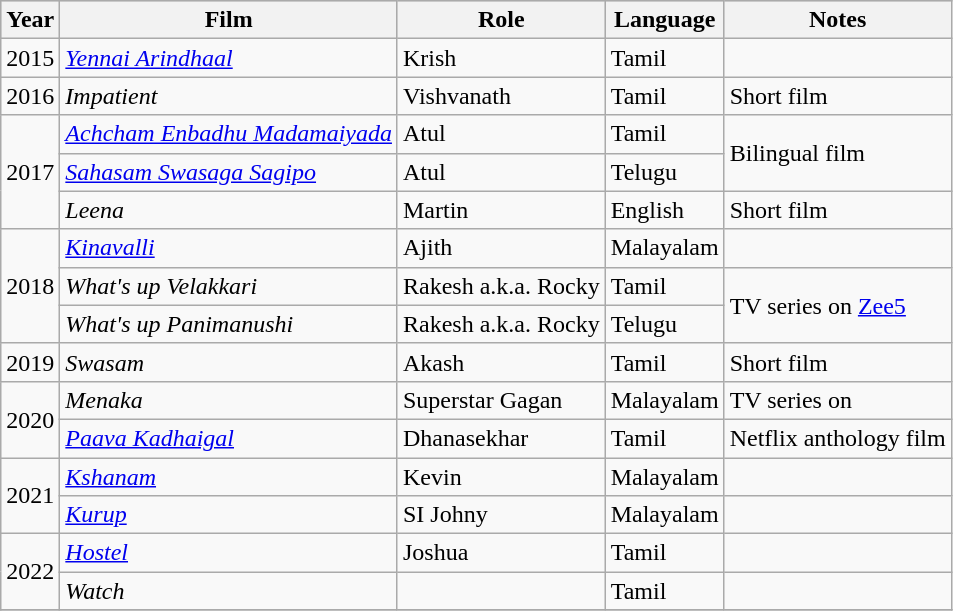<table class="wikitable">
<tr style="background:#ccc; text-align:center;">
<th>Year</th>
<th>Film</th>
<th>Role</th>
<th>Language</th>
<th>Notes</th>
</tr>
<tr>
<td>2015</td>
<td><em><a href='#'>Yennai Arindhaal</a></em></td>
<td>Krish</td>
<td>Tamil</td>
<td></td>
</tr>
<tr>
<td>2016</td>
<td><em>Impatient</em></td>
<td>Vishvanath</td>
<td>Tamil</td>
<td>Short film</td>
</tr>
<tr>
<td rowspan="3">2017</td>
<td><em><a href='#'>Achcham Enbadhu Madamaiyada</a></em></td>
<td>Atul</td>
<td>Tamil</td>
<td Rowspan=2>Bilingual film</td>
</tr>
<tr>
<td><em><a href='#'>Sahasam Swasaga Sagipo</a></em></td>
<td>Atul</td>
<td>Telugu</td>
</tr>
<tr>
<td><em>Leena</em></td>
<td>Martin</td>
<td>English</td>
<td>Short film</td>
</tr>
<tr>
<td rowspan="3">2018</td>
<td><em><a href='#'>Kinavalli</a></em></td>
<td>Ajith</td>
<td>Malayalam</td>
<td></td>
</tr>
<tr>
<td><em>What's up Velakkari</em></td>
<td>Rakesh a.k.a. Rocky</td>
<td>Tamil</td>
<td rowspan=2>TV series on <a href='#'>Zee5</a></td>
</tr>
<tr>
<td><em>What's up Panimanushi </em></td>
<td>Rakesh a.k.a. Rocky</td>
<td>Telugu</td>
</tr>
<tr>
<td rowspan="1">2019</td>
<td><em>Swasam</em></td>
<td>Akash</td>
<td>Tamil</td>
<td>Short film</td>
</tr>
<tr>
<td rowspan=2>2020</td>
<td><em>Menaka</em></td>
<td>Superstar Gagan</td>
<td>Malayalam</td>
<td>TV series on </td>
</tr>
<tr>
<td><em><a href='#'>Paava Kadhaigal</a></em></td>
<td>Dhanasekhar</td>
<td>Tamil</td>
<td>Netflix anthology film</td>
</tr>
<tr>
<td Rowspan=2>2021</td>
<td><em><a href='#'>Kshanam</a></em></td>
<td>Kevin</td>
<td>Malayalam</td>
<td></td>
</tr>
<tr>
<td><em><a href='#'>Kurup</a></em></td>
<td>SI Johny</td>
<td>Malayalam</td>
<td></td>
</tr>
<tr>
<td rowspan="2">2022</td>
<td><em><a href='#'>Hostel</a></em></td>
<td>Joshua</td>
<td>Tamil</td>
<td></td>
</tr>
<tr>
<td><em>Watch</em></td>
<td></td>
<td>Tamil</td>
<td></td>
</tr>
<tr>
</tr>
</table>
